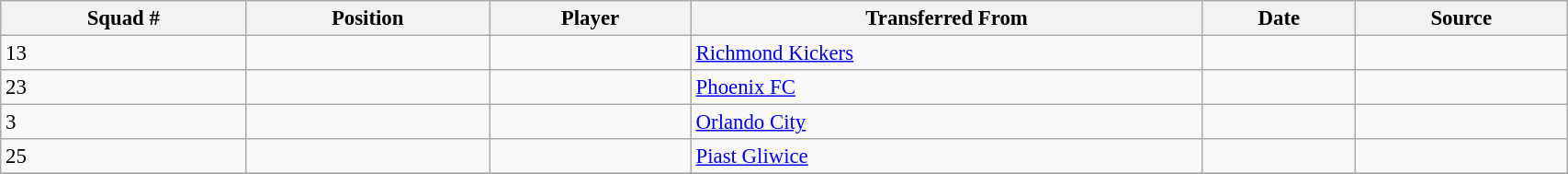<table class="wikitable sortable" style="width:90%; text-align:center; font-size:95%; text-align:left;">
<tr>
<th><strong>Squad #</strong></th>
<th><strong>Position</strong></th>
<th><strong>Player</strong></th>
<th><strong>Transferred From</strong></th>
<th><strong>Date</strong></th>
<th><strong>Source</strong></th>
</tr>
<tr>
<td>13</td>
<td></td>
<td></td>
<td> <a href='#'>Richmond Kickers</a></td>
<td></td>
<td></td>
</tr>
<tr>
<td>23</td>
<td></td>
<td></td>
<td> <a href='#'>Phoenix FC</a></td>
<td></td>
<td></td>
</tr>
<tr>
<td>3</td>
<td></td>
<td></td>
<td> <a href='#'>Orlando City</a></td>
<td></td>
<td></td>
</tr>
<tr>
<td>25</td>
<td></td>
<td></td>
<td> <a href='#'>Piast Gliwice</a></td>
<td></td>
<td></td>
</tr>
<tr>
</tr>
</table>
